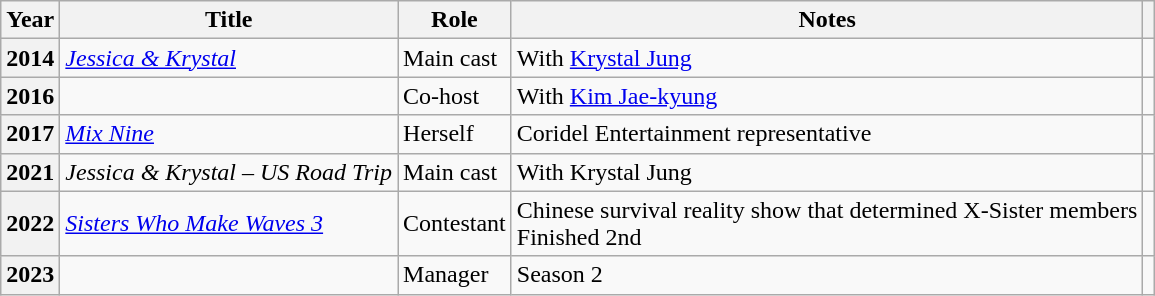<table class="wikitable plainrowheaders sortable">
<tr>
<th scope="col">Year</th>
<th scope="col">Title</th>
<th scope="col">Role</th>
<th scope="col">Notes</th>
<th scope="col" class="unsortable"></th>
</tr>
<tr>
<th scope="row">2014</th>
<td><em><a href='#'>Jessica & Krystal</a></em></td>
<td>Main cast</td>
<td>With <a href='#'>Krystal Jung</a></td>
<td style="text-align:center"></td>
</tr>
<tr>
<th scope="row">2016</th>
<td><em></em></td>
<td>Co-host</td>
<td>With <a href='#'>Kim Jae-kyung</a></td>
<td style="text-align:center"></td>
</tr>
<tr>
<th scope="row">2017</th>
<td><em><a href='#'>Mix Nine</a></em></td>
<td>Herself</td>
<td>Coridel Entertainment representative</td>
<td style="text-align:center"></td>
</tr>
<tr>
<th scope="row">2021</th>
<td><em>Jessica & Krystal – US Road Trip</em></td>
<td>Main cast</td>
<td>With Krystal Jung</td>
<td style="text-align:center"></td>
</tr>
<tr>
<th scope="row">2022</th>
<td><em><a href='#'>Sisters Who Make Waves 3</a></em></td>
<td>Contestant</td>
<td>Chinese survival reality show that determined X-Sister members<br>Finished 2nd</td>
<td style="text-align:center"></td>
</tr>
<tr>
<th scope="row">2023</th>
<td><em></em></td>
<td>Manager</td>
<td>Season 2</td>
<td style="text-align:center"></td>
</tr>
</table>
